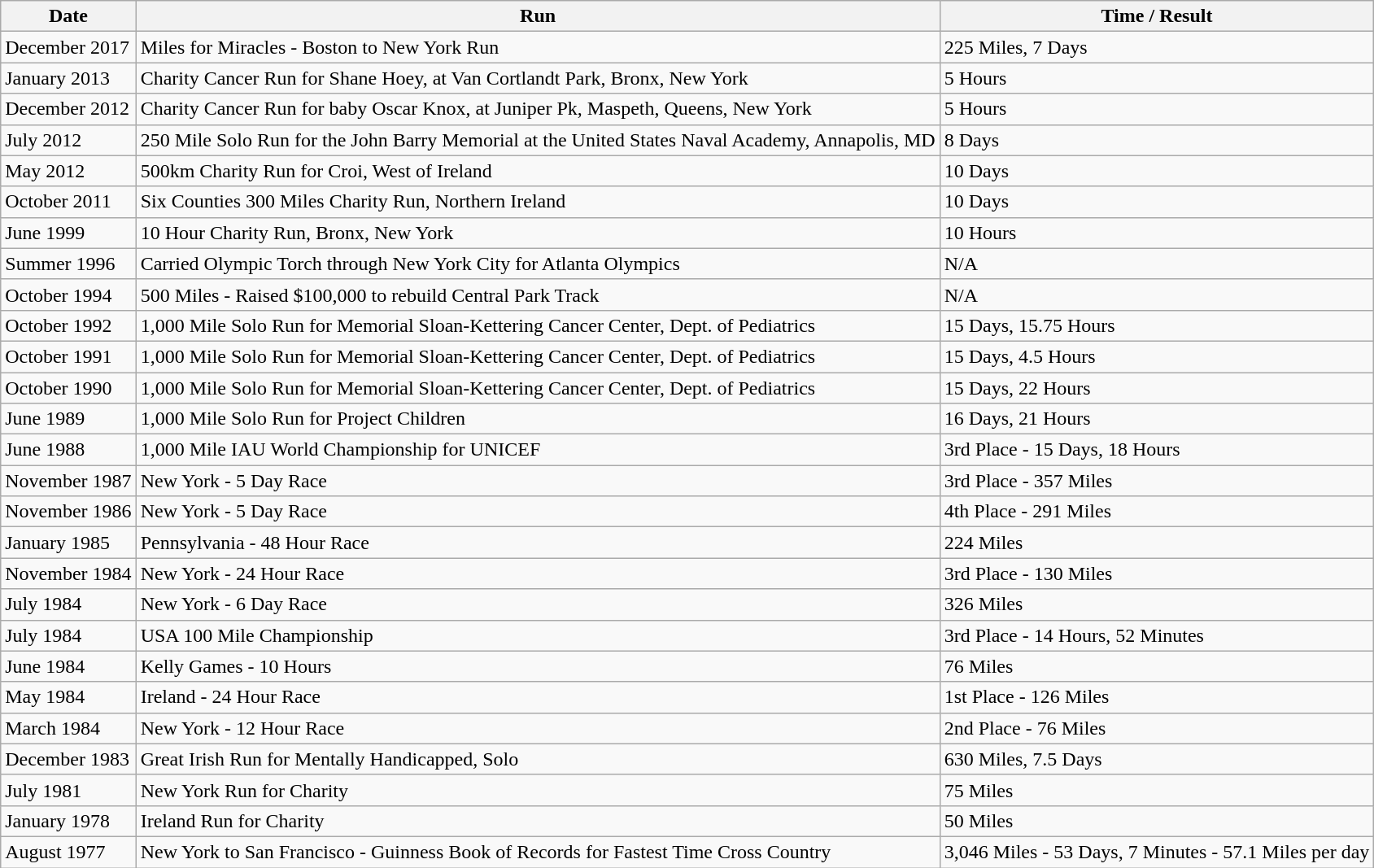<table class="wikitable">
<tr>
<th>Date</th>
<th>Run</th>
<th>Time / Result</th>
</tr>
<tr>
<td>December 2017</td>
<td>Miles for Miracles - Boston to New York Run</td>
<td>225 Miles, 7 Days</td>
</tr>
<tr>
<td>January 2013</td>
<td>Charity Cancer Run for Shane Hoey, at Van Cortlandt Park, Bronx, New York</td>
<td>5 Hours</td>
</tr>
<tr>
<td>December 2012</td>
<td>Charity Cancer Run for baby Oscar Knox, at Juniper Pk, Maspeth, Queens, New York</td>
<td>5 Hours</td>
</tr>
<tr>
<td>July 2012</td>
<td>250 Mile Solo Run for the John Barry Memorial at the United States Naval Academy, Annapolis, MD</td>
<td>8 Days</td>
</tr>
<tr>
<td>May 2012</td>
<td>500km Charity Run for Croi, West of Ireland</td>
<td>10 Days</td>
</tr>
<tr>
<td>October 2011</td>
<td>Six Counties 300 Miles Charity Run, Northern Ireland</td>
<td>10 Days</td>
</tr>
<tr>
<td>June 1999</td>
<td>10 Hour Charity Run, Bronx, New York</td>
<td>10 Hours</td>
</tr>
<tr>
<td>Summer 1996</td>
<td>Carried Olympic Torch through New York City for Atlanta Olympics</td>
<td>N/A</td>
</tr>
<tr>
<td>October 1994</td>
<td>500 Miles - Raised $100,000 to rebuild Central Park Track</td>
<td>N/A</td>
</tr>
<tr>
<td>October 1992</td>
<td>1,000 Mile Solo Run for Memorial Sloan-Kettering Cancer Center, Dept. of Pediatrics</td>
<td>15 Days, 15.75 Hours</td>
</tr>
<tr>
<td>October 1991</td>
<td>1,000 Mile Solo Run for Memorial Sloan-Kettering Cancer Center, Dept. of Pediatrics</td>
<td>15 Days, 4.5 Hours</td>
</tr>
<tr>
<td>October 1990</td>
<td>1,000 Mile Solo Run for Memorial Sloan-Kettering Cancer Center, Dept. of Pediatrics</td>
<td>15 Days, 22 Hours</td>
</tr>
<tr>
<td>June 1989</td>
<td>1,000 Mile Solo Run for Project Children</td>
<td>16 Days, 21 Hours</td>
</tr>
<tr>
<td>June 1988</td>
<td>1,000 Mile IAU World Championship for UNICEF</td>
<td>3rd Place - 15 Days, 18 Hours</td>
</tr>
<tr>
<td>November 1987</td>
<td>New York - 5 Day Race</td>
<td>3rd Place - 357 Miles</td>
</tr>
<tr>
<td>November 1986</td>
<td>New York - 5 Day Race</td>
<td>4th Place - 291 Miles</td>
</tr>
<tr>
<td>January 1985</td>
<td>Pennsylvania - 48 Hour Race</td>
<td>224 Miles</td>
</tr>
<tr>
<td>November 1984</td>
<td>New York - 24 Hour Race</td>
<td>3rd Place - 130 Miles</td>
</tr>
<tr>
<td>July 1984</td>
<td>New York - 6 Day Race</td>
<td>326 Miles</td>
</tr>
<tr>
<td>July 1984</td>
<td>USA 100 Mile Championship</td>
<td>3rd Place - 14 Hours, 52 Minutes</td>
</tr>
<tr>
<td>June 1984</td>
<td>Kelly Games - 10 Hours</td>
<td>76 Miles</td>
</tr>
<tr>
<td>May 1984</td>
<td>Ireland - 24 Hour Race</td>
<td>1st Place - 126 Miles</td>
</tr>
<tr>
<td>March 1984</td>
<td>New York - 12 Hour Race</td>
<td>2nd Place - 76 Miles</td>
</tr>
<tr>
<td>December 1983</td>
<td>Great Irish Run for Mentally Handicapped, Solo</td>
<td>630 Miles, 7.5 Days</td>
</tr>
<tr>
<td>July 1981</td>
<td>New York Run for Charity</td>
<td>75 Miles</td>
</tr>
<tr>
<td>January 1978</td>
<td>Ireland Run for Charity</td>
<td>50 Miles</td>
</tr>
<tr>
<td>August 1977</td>
<td>New York to San Francisco - Guinness Book of Records for Fastest Time Cross Country</td>
<td>3,046 Miles - 53 Days, 7 Minutes - 57.1 Miles per day</td>
</tr>
</table>
